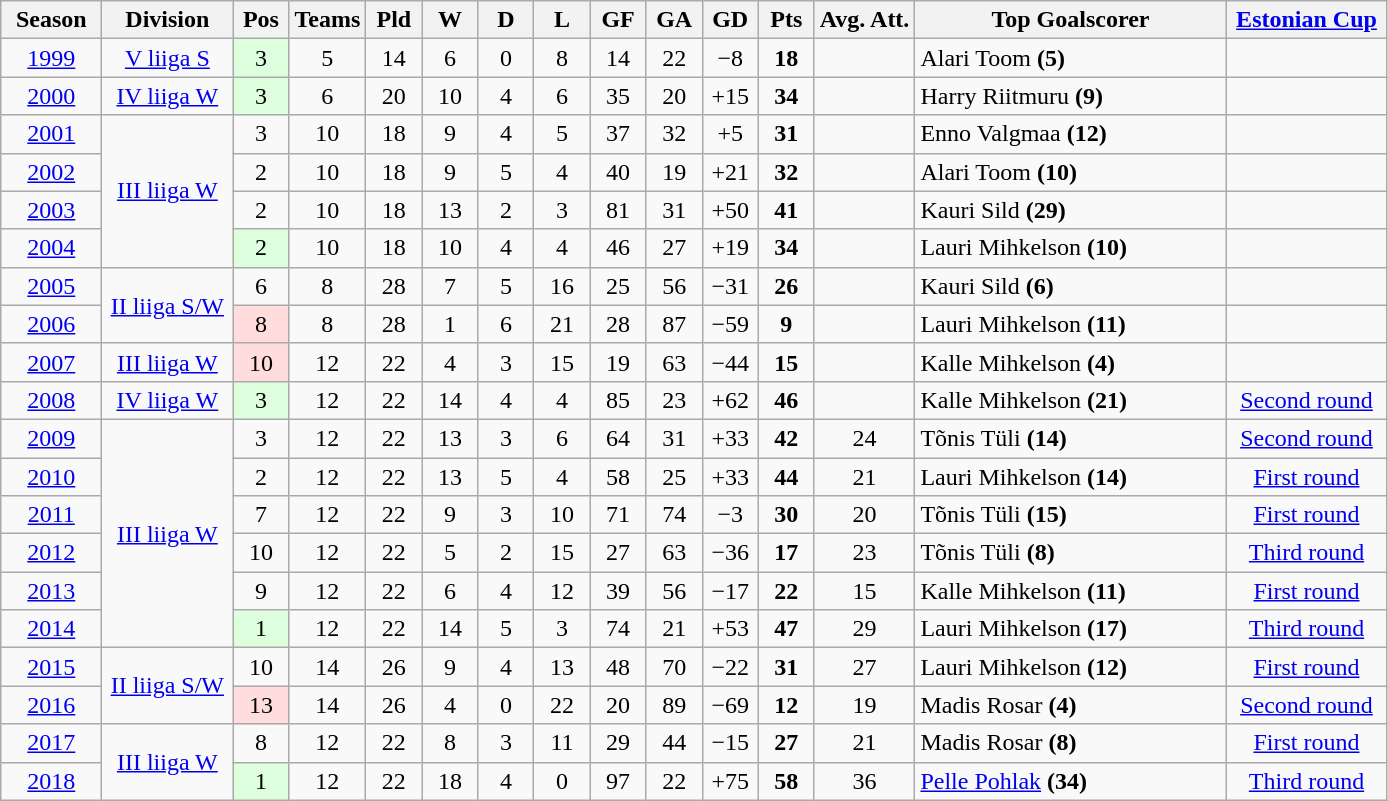<table class="wikitable">
<tr>
<th width=60px>Season</th>
<th width=80px>Division</th>
<th width=30px>Pos</th>
<th width=30px>Teams</th>
<th width=30px>Pld</th>
<th width=30px>W</th>
<th width=30px>D</th>
<th width=30px>L</th>
<th width=30px>GF</th>
<th width=30px>GA</th>
<th width=30px>GD</th>
<th width=30px>Pts</th>
<th>Avg. Att.</th>
<th width=200px>Top Goalscorer</th>
<th width=100px><a href='#'>Estonian Cup</a></th>
</tr>
<tr align=center>
<td><a href='#'>1999</a></td>
<td><a href='#'>V liiga S</a></td>
<td bgcolor="#DDFFDD">3</td>
<td>5</td>
<td>14</td>
<td>6</td>
<td>0</td>
<td>8</td>
<td>14</td>
<td>22</td>
<td>−8</td>
<td><strong>18</strong></td>
<td></td>
<td align=left>Alari Toom <strong>(5)</strong></td>
<td></td>
</tr>
<tr align=center>
<td><a href='#'>2000</a></td>
<td><a href='#'>IV liiga W</a></td>
<td bgcolor="#DDFFDD">3</td>
<td>6</td>
<td>20</td>
<td>10</td>
<td>4</td>
<td>6</td>
<td>35</td>
<td>20</td>
<td>+15</td>
<td><strong>34</strong></td>
<td></td>
<td align=left>Harry Riitmuru <strong>(9)</strong></td>
<td></td>
</tr>
<tr align=center>
<td><a href='#'>2001</a></td>
<td rowspan=4><a href='#'>III liiga W</a></td>
<td>3</td>
<td>10</td>
<td>18</td>
<td>9</td>
<td>4</td>
<td>5</td>
<td>37</td>
<td>32</td>
<td>+5</td>
<td><strong>31</strong></td>
<td></td>
<td align=left>Enno Valgmaa <strong>(12)</strong></td>
<td></td>
</tr>
<tr align=center>
<td><a href='#'>2002</a></td>
<td>2</td>
<td>10</td>
<td>18</td>
<td>9</td>
<td>5</td>
<td>4</td>
<td>40</td>
<td>19</td>
<td>+21</td>
<td><strong>32</strong></td>
<td></td>
<td align=left>Alari Toom <strong>(10)</strong></td>
<td></td>
</tr>
<tr align=center>
<td><a href='#'>2003</a></td>
<td>2</td>
<td>10</td>
<td>18</td>
<td>13</td>
<td>2</td>
<td>3</td>
<td>81</td>
<td>31</td>
<td>+50</td>
<td><strong>41</strong></td>
<td></td>
<td align=left>Kauri Sild <strong>(29)</strong></td>
<td></td>
</tr>
<tr align=center>
<td><a href='#'>2004</a></td>
<td bgcolor="#DDFFDD">2</td>
<td>10</td>
<td>18</td>
<td>10</td>
<td>4</td>
<td>4</td>
<td>46</td>
<td>27</td>
<td>+19</td>
<td><strong>34</strong></td>
<td></td>
<td align=left>Lauri Mihkelson <strong>(10)</strong></td>
<td></td>
</tr>
<tr align=center>
<td><a href='#'>2005</a></td>
<td rowspan=2><a href='#'>II liiga S/W</a></td>
<td>6</td>
<td>8</td>
<td>28</td>
<td>7</td>
<td>5</td>
<td>16</td>
<td>25</td>
<td>56</td>
<td>−31</td>
<td><strong>26</strong></td>
<td></td>
<td align=left>Kauri Sild <strong>(6)</strong></td>
<td></td>
</tr>
<tr align=center>
<td><a href='#'>2006</a></td>
<td bgcolor="#FFDDDD">8</td>
<td>8</td>
<td>28</td>
<td>1</td>
<td>6</td>
<td>21</td>
<td>28</td>
<td>87</td>
<td>−59</td>
<td><strong>9</strong></td>
<td></td>
<td align=left>Lauri Mihkelson <strong>(11)</strong></td>
<td></td>
</tr>
<tr align=center>
<td><a href='#'>2007</a></td>
<td><a href='#'>III liiga W</a></td>
<td bgcolor="#FFDDDD">10</td>
<td>12</td>
<td>22</td>
<td>4</td>
<td>3</td>
<td>15</td>
<td>19</td>
<td>63</td>
<td>−44</td>
<td><strong>15</strong></td>
<td></td>
<td align=left>Kalle Mihkelson <strong>(4)</strong></td>
<td></td>
</tr>
<tr align=center>
<td><a href='#'>2008</a></td>
<td><a href='#'>IV liiga W</a></td>
<td bgcolor="#DDFFDD">3</td>
<td>12</td>
<td>22</td>
<td>14</td>
<td>4</td>
<td>4</td>
<td>85</td>
<td>23</td>
<td>+62</td>
<td><strong>46</strong></td>
<td></td>
<td align=left>Kalle Mihkelson <strong>(21)</strong></td>
<td><a href='#'>Second round</a></td>
</tr>
<tr align=center>
<td><a href='#'>2009</a></td>
<td rowspan=6><a href='#'>III liiga W</a></td>
<td>3</td>
<td>12</td>
<td>22</td>
<td>13</td>
<td>3</td>
<td>6</td>
<td>64</td>
<td>31</td>
<td>+33</td>
<td><strong>42</strong></td>
<td>24</td>
<td align=left>Tõnis Tüli <strong>(14)</strong></td>
<td><a href='#'>Second round</a></td>
</tr>
<tr align=center>
<td><a href='#'>2010</a></td>
<td>2</td>
<td>12</td>
<td>22</td>
<td>13</td>
<td>5</td>
<td>4</td>
<td>58</td>
<td>25</td>
<td>+33</td>
<td><strong>44</strong></td>
<td>21</td>
<td align=left>Lauri Mihkelson <strong>(14)</strong></td>
<td><a href='#'>First round</a></td>
</tr>
<tr align=center>
<td><a href='#'>2011</a></td>
<td>7</td>
<td>12</td>
<td>22</td>
<td>9</td>
<td>3</td>
<td>10</td>
<td>71</td>
<td>74</td>
<td>−3</td>
<td><strong>30</strong></td>
<td>20</td>
<td align=left>Tõnis Tüli <strong>(15)</strong></td>
<td><a href='#'>First round</a></td>
</tr>
<tr align=center>
<td><a href='#'>2012</a></td>
<td>10</td>
<td>12</td>
<td>22</td>
<td>5</td>
<td>2</td>
<td>15</td>
<td>27</td>
<td>63</td>
<td>−36</td>
<td><strong>17</strong></td>
<td>23</td>
<td align=left>Tõnis Tüli <strong>(8)</strong></td>
<td><a href='#'>Third round</a></td>
</tr>
<tr align=center>
<td><a href='#'>2013</a></td>
<td>9</td>
<td>12</td>
<td>22</td>
<td>6</td>
<td>4</td>
<td>12</td>
<td>39</td>
<td>56</td>
<td>−17</td>
<td><strong>22</strong></td>
<td>15</td>
<td align=left>Kalle Mihkelson <strong>(11)</strong></td>
<td><a href='#'>First round</a></td>
</tr>
<tr align=center>
<td><a href='#'>2014</a></td>
<td bgcolor="#DDFFDD">1</td>
<td>12</td>
<td>22</td>
<td>14</td>
<td>5</td>
<td>3</td>
<td>74</td>
<td>21</td>
<td>+53</td>
<td><strong>47</strong></td>
<td>29</td>
<td align=left>Lauri Mihkelson <strong>(17)</strong></td>
<td><a href='#'>Third round</a></td>
</tr>
<tr align=center>
<td><a href='#'>2015</a></td>
<td rowspan=2><a href='#'>II liiga S/W</a></td>
<td>10</td>
<td>14</td>
<td>26</td>
<td>9</td>
<td>4</td>
<td>13</td>
<td>48</td>
<td>70</td>
<td>−22</td>
<td><strong>31</strong></td>
<td>27</td>
<td align=left>Lauri Mihkelson <strong>(12)</strong></td>
<td><a href='#'>First round</a></td>
</tr>
<tr align=center>
<td><a href='#'>2016</a></td>
<td bgcolor="#FFDDDD">13</td>
<td>14</td>
<td>26</td>
<td>4</td>
<td>0</td>
<td>22</td>
<td>20</td>
<td>89</td>
<td>−69</td>
<td><strong>12</strong></td>
<td>19</td>
<td align=left>Madis Rosar <strong>(4)</strong></td>
<td><a href='#'>Second round</a></td>
</tr>
<tr align=center>
<td><a href='#'>2017</a></td>
<td rowspan=2><a href='#'>III liiga W</a></td>
<td>8</td>
<td>12</td>
<td>22</td>
<td>8</td>
<td>3</td>
<td>11</td>
<td>29</td>
<td>44</td>
<td>−15</td>
<td><strong>27</strong></td>
<td>21</td>
<td align=left>Madis Rosar <strong>(8)</strong></td>
<td><a href='#'>First round</a></td>
</tr>
<tr align=center>
<td><a href='#'>2018</a></td>
<td style="background:#DDFFDD;">1</td>
<td>12</td>
<td>22</td>
<td>18</td>
<td>4</td>
<td>0</td>
<td>97</td>
<td>22</td>
<td>+75</td>
<td><strong>58</strong></td>
<td>36</td>
<td align=left><a href='#'>Pelle Pohlak</a> <strong>(34)</strong></td>
<td><a href='#'>Third round</a></td>
</tr>
</table>
